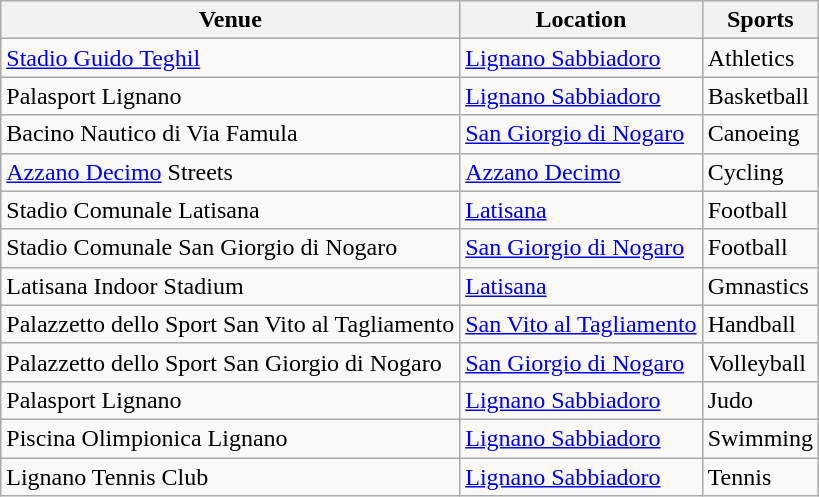<table class="wikitable">
<tr>
<th>Venue</th>
<th>Location</th>
<th>Sports</th>
</tr>
<tr>
<td><a href='#'>Stadio Guido Teghil</a></td>
<td><a href='#'>Lignano Sabbiadoro</a></td>
<td>Athletics</td>
</tr>
<tr>
<td>Palasport Lignano</td>
<td><a href='#'>Lignano Sabbiadoro</a></td>
<td>Basketball</td>
</tr>
<tr>
<td>Bacino Nautico di Via Famula</td>
<td><a href='#'>San Giorgio di Nogaro</a></td>
<td>Canoeing</td>
</tr>
<tr>
<td><a href='#'>Azzano Decimo</a> Streets</td>
<td><a href='#'>Azzano Decimo</a></td>
<td>Cycling</td>
</tr>
<tr>
<td>Stadio Comunale Latisana</td>
<td><a href='#'>Latisana</a></td>
<td>Football</td>
</tr>
<tr>
<td>Stadio Comunale San Giorgio di Nogaro</td>
<td><a href='#'>San Giorgio di Nogaro</a></td>
<td>Football</td>
</tr>
<tr>
<td>Latisana Indoor Stadium</td>
<td><a href='#'>Latisana</a></td>
<td>Gmnastics</td>
</tr>
<tr>
<td>Palazzetto dello Sport San Vito al Tagliamento</td>
<td><a href='#'>San Vito al Tagliamento</a></td>
<td>Handball</td>
</tr>
<tr>
<td>Palazzetto dello Sport San Giorgio di Nogaro</td>
<td><a href='#'>San Giorgio di Nogaro</a></td>
<td>Volleyball</td>
</tr>
<tr>
<td>Palasport Lignano</td>
<td><a href='#'>Lignano Sabbiadoro</a></td>
<td>Judo</td>
</tr>
<tr>
<td>Piscina Olimpionica Lignano</td>
<td><a href='#'>Lignano Sabbiadoro</a></td>
<td>Swimming</td>
</tr>
<tr>
<td>Lignano Tennis Club</td>
<td><a href='#'>Lignano Sabbiadoro</a></td>
<td>Tennis</td>
</tr>
</table>
